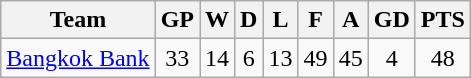<table class="wikitable" style="text-align:center;">
<tr>
<th>Team</th>
<th>GP</th>
<th>W</th>
<th>D</th>
<th>L</th>
<th>F</th>
<th>A</th>
<th>GD</th>
<th>PTS</th>
</tr>
<tr>
<td><a href='#'>Bangkok Bank</a></td>
<td>33</td>
<td>14</td>
<td>6</td>
<td>13</td>
<td>49</td>
<td>45</td>
<td>4</td>
<td>48</td>
</tr>
</table>
